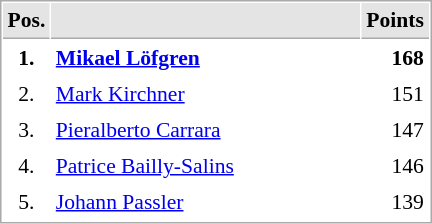<table cellspacing="1" cellpadding="3" style="border:1px solid #AAAAAA;font-size:90%">
<tr bgcolor="#E4E4E4">
<th style="border-bottom:1px solid #AAAAAA" width=10>Pos.</th>
<th style="border-bottom:1px solid #AAAAAA" width=200></th>
<th style="border-bottom:1px solid #AAAAAA" width=20>Points</th>
</tr>
<tr>
<td align="center"><strong>1.</strong></td>
<td> <strong><a href='#'>Mikael Löfgren</a></strong></td>
<td align="right"><strong>168</strong></td>
</tr>
<tr>
<td align="center">2.</td>
<td> <a href='#'>Mark Kirchner</a></td>
<td align="right">151</td>
</tr>
<tr>
<td align="center">3.</td>
<td> <a href='#'>Pieralberto Carrara</a></td>
<td align="right">147</td>
</tr>
<tr>
<td align="center">4.</td>
<td> <a href='#'>Patrice Bailly-Salins</a></td>
<td align="right">146</td>
</tr>
<tr>
<td align="center">5.</td>
<td> <a href='#'>Johann Passler</a></td>
<td align="right">139</td>
</tr>
<tr>
</tr>
</table>
